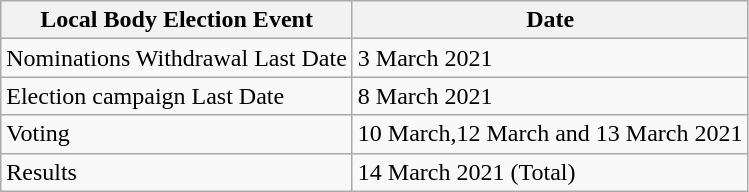<table class="wikitable">
<tr>
<th>Local Body Election Event</th>
<th>Date</th>
</tr>
<tr>
<td>Nominations Withdrawal Last Date</td>
<td>3 March 2021</td>
</tr>
<tr>
<td>Election campaign Last Date</td>
<td>8 March 2021</td>
</tr>
<tr>
<td>Voting</td>
<td>10 March,12 March and 13 March 2021</td>
</tr>
<tr>
<td>Results</td>
<td>14 March 2021 (Total)</td>
</tr>
</table>
